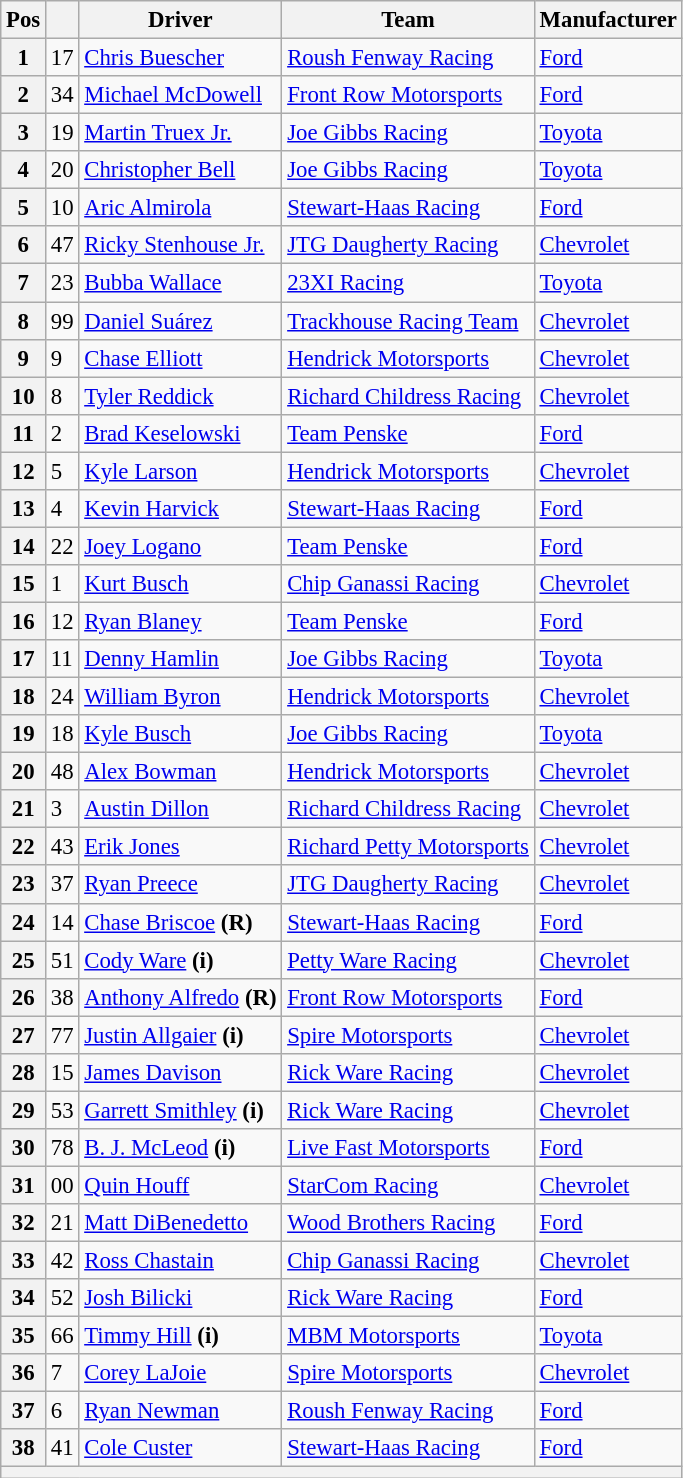<table class="wikitable" style="font-size:95%">
<tr>
<th>Pos</th>
<th></th>
<th>Driver</th>
<th>Team</th>
<th>Manufacturer</th>
</tr>
<tr>
<th>1</th>
<td>17</td>
<td><a href='#'>Chris Buescher</a></td>
<td><a href='#'>Roush Fenway Racing</a></td>
<td><a href='#'>Ford</a></td>
</tr>
<tr>
<th>2</th>
<td>34</td>
<td><a href='#'>Michael McDowell</a></td>
<td><a href='#'>Front Row Motorsports</a></td>
<td><a href='#'>Ford</a></td>
</tr>
<tr>
<th>3</th>
<td>19</td>
<td><a href='#'>Martin Truex Jr.</a></td>
<td><a href='#'>Joe Gibbs Racing</a></td>
<td><a href='#'>Toyota</a></td>
</tr>
<tr>
<th>4</th>
<td>20</td>
<td><a href='#'>Christopher Bell</a></td>
<td><a href='#'>Joe Gibbs Racing</a></td>
<td><a href='#'>Toyota</a></td>
</tr>
<tr>
<th>5</th>
<td>10</td>
<td><a href='#'>Aric Almirola</a></td>
<td><a href='#'>Stewart-Haas Racing</a></td>
<td><a href='#'>Ford</a></td>
</tr>
<tr>
<th>6</th>
<td>47</td>
<td><a href='#'>Ricky Stenhouse Jr.</a></td>
<td><a href='#'>JTG Daugherty Racing</a></td>
<td><a href='#'>Chevrolet</a></td>
</tr>
<tr>
<th>7</th>
<td>23</td>
<td><a href='#'>Bubba Wallace</a></td>
<td><a href='#'>23XI Racing</a></td>
<td><a href='#'>Toyota</a></td>
</tr>
<tr>
<th>8</th>
<td>99</td>
<td><a href='#'>Daniel Suárez</a></td>
<td><a href='#'>Trackhouse Racing Team</a></td>
<td><a href='#'>Chevrolet</a></td>
</tr>
<tr>
<th>9</th>
<td>9</td>
<td><a href='#'>Chase Elliott</a></td>
<td><a href='#'>Hendrick Motorsports</a></td>
<td><a href='#'>Chevrolet</a></td>
</tr>
<tr>
<th>10</th>
<td>8</td>
<td><a href='#'>Tyler Reddick</a></td>
<td><a href='#'>Richard Childress Racing</a></td>
<td><a href='#'>Chevrolet</a></td>
</tr>
<tr>
<th>11</th>
<td>2</td>
<td><a href='#'>Brad Keselowski</a></td>
<td><a href='#'>Team Penske</a></td>
<td><a href='#'>Ford</a></td>
</tr>
<tr>
<th>12</th>
<td>5</td>
<td><a href='#'>Kyle Larson</a></td>
<td><a href='#'>Hendrick Motorsports</a></td>
<td><a href='#'>Chevrolet</a></td>
</tr>
<tr>
<th>13</th>
<td>4</td>
<td><a href='#'>Kevin Harvick</a></td>
<td><a href='#'>Stewart-Haas Racing</a></td>
<td><a href='#'>Ford</a></td>
</tr>
<tr>
<th>14</th>
<td>22</td>
<td><a href='#'>Joey Logano</a></td>
<td><a href='#'>Team Penske</a></td>
<td><a href='#'>Ford</a></td>
</tr>
<tr>
<th>15</th>
<td>1</td>
<td><a href='#'>Kurt Busch</a></td>
<td><a href='#'>Chip Ganassi Racing</a></td>
<td><a href='#'>Chevrolet</a></td>
</tr>
<tr>
<th>16</th>
<td>12</td>
<td><a href='#'>Ryan Blaney</a></td>
<td><a href='#'>Team Penske</a></td>
<td><a href='#'>Ford</a></td>
</tr>
<tr>
<th>17</th>
<td>11</td>
<td><a href='#'>Denny Hamlin</a></td>
<td><a href='#'>Joe Gibbs Racing</a></td>
<td><a href='#'>Toyota</a></td>
</tr>
<tr>
<th>18</th>
<td>24</td>
<td><a href='#'>William Byron</a></td>
<td><a href='#'>Hendrick Motorsports</a></td>
<td><a href='#'>Chevrolet</a></td>
</tr>
<tr>
<th>19</th>
<td>18</td>
<td><a href='#'>Kyle Busch</a></td>
<td><a href='#'>Joe Gibbs Racing</a></td>
<td><a href='#'>Toyota</a></td>
</tr>
<tr>
<th>20</th>
<td>48</td>
<td><a href='#'>Alex Bowman</a></td>
<td><a href='#'>Hendrick Motorsports</a></td>
<td><a href='#'>Chevrolet</a></td>
</tr>
<tr>
<th>21</th>
<td>3</td>
<td><a href='#'>Austin Dillon</a></td>
<td><a href='#'>Richard Childress Racing</a></td>
<td><a href='#'>Chevrolet</a></td>
</tr>
<tr>
<th>22</th>
<td>43</td>
<td><a href='#'>Erik Jones</a></td>
<td><a href='#'>Richard Petty Motorsports</a></td>
<td><a href='#'>Chevrolet</a></td>
</tr>
<tr>
<th>23</th>
<td>37</td>
<td><a href='#'>Ryan Preece</a></td>
<td><a href='#'>JTG Daugherty Racing</a></td>
<td><a href='#'>Chevrolet</a></td>
</tr>
<tr>
<th>24</th>
<td>14</td>
<td><a href='#'>Chase Briscoe</a> <strong>(R)</strong></td>
<td><a href='#'>Stewart-Haas Racing</a></td>
<td><a href='#'>Ford</a></td>
</tr>
<tr>
<th>25</th>
<td>51</td>
<td><a href='#'>Cody Ware</a> <strong>(i)</strong></td>
<td><a href='#'>Petty Ware Racing</a></td>
<td><a href='#'>Chevrolet</a></td>
</tr>
<tr>
<th>26</th>
<td>38</td>
<td><a href='#'>Anthony Alfredo</a> <strong>(R)</strong></td>
<td><a href='#'>Front Row Motorsports</a></td>
<td><a href='#'>Ford</a></td>
</tr>
<tr>
<th>27</th>
<td>77</td>
<td><a href='#'>Justin Allgaier</a> <strong>(i)</strong></td>
<td><a href='#'>Spire Motorsports</a></td>
<td><a href='#'>Chevrolet</a></td>
</tr>
<tr>
<th>28</th>
<td>15</td>
<td><a href='#'>James Davison</a></td>
<td><a href='#'>Rick Ware Racing</a></td>
<td><a href='#'>Chevrolet</a></td>
</tr>
<tr>
<th>29</th>
<td>53</td>
<td><a href='#'>Garrett Smithley</a> <strong>(i)</strong></td>
<td><a href='#'>Rick Ware Racing</a></td>
<td><a href='#'>Chevrolet</a></td>
</tr>
<tr>
<th>30</th>
<td>78</td>
<td><a href='#'>B. J. McLeod</a> <strong>(i)</strong></td>
<td><a href='#'>Live Fast Motorsports</a></td>
<td><a href='#'>Ford</a></td>
</tr>
<tr>
<th>31</th>
<td>00</td>
<td><a href='#'>Quin Houff</a></td>
<td><a href='#'>StarCom Racing</a></td>
<td><a href='#'>Chevrolet</a></td>
</tr>
<tr>
<th>32</th>
<td>21</td>
<td><a href='#'>Matt DiBenedetto</a></td>
<td><a href='#'>Wood Brothers Racing</a></td>
<td><a href='#'>Ford</a></td>
</tr>
<tr>
<th>33</th>
<td>42</td>
<td><a href='#'>Ross Chastain</a></td>
<td><a href='#'>Chip Ganassi Racing</a></td>
<td><a href='#'>Chevrolet</a></td>
</tr>
<tr>
<th>34</th>
<td>52</td>
<td><a href='#'>Josh Bilicki</a></td>
<td><a href='#'>Rick Ware Racing</a></td>
<td><a href='#'>Ford</a></td>
</tr>
<tr>
<th>35</th>
<td>66</td>
<td><a href='#'>Timmy Hill</a> <strong>(i)</strong></td>
<td><a href='#'>MBM Motorsports</a></td>
<td><a href='#'>Toyota</a></td>
</tr>
<tr>
<th>36</th>
<td>7</td>
<td><a href='#'>Corey LaJoie</a></td>
<td><a href='#'>Spire Motorsports</a></td>
<td><a href='#'>Chevrolet</a></td>
</tr>
<tr>
<th>37</th>
<td>6</td>
<td><a href='#'>Ryan Newman</a></td>
<td><a href='#'>Roush Fenway Racing</a></td>
<td><a href='#'>Ford</a></td>
</tr>
<tr>
<th>38</th>
<td>41</td>
<td><a href='#'>Cole Custer</a></td>
<td><a href='#'>Stewart-Haas Racing</a></td>
<td><a href='#'>Ford</a></td>
</tr>
<tr>
<th colspan="7"></th>
</tr>
</table>
